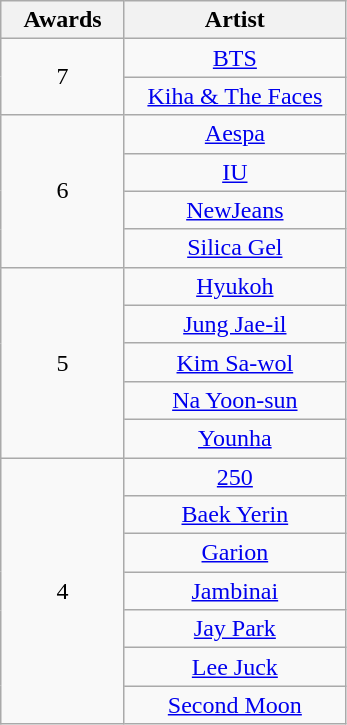<table class="wikitable plainrowheaders" style="text-align: center">
<tr>
<th width="75">Awards</th>
<th width="140">Artist</th>
</tr>
<tr>
<td rowspan="2">7</td>
<td><a href='#'>BTS</a></td>
</tr>
<tr>
<td><a href='#'>Kiha & The Faces</a></td>
</tr>
<tr>
<td rowspan="4">6</td>
<td><a href='#'>Aespa</a></td>
</tr>
<tr>
<td><a href='#'>IU</a></td>
</tr>
<tr>
<td><a href='#'>NewJeans</a></td>
</tr>
<tr>
<td><a href='#'>Silica Gel</a></td>
</tr>
<tr>
<td rowspan="5">5</td>
<td><a href='#'>Hyukoh</a></td>
</tr>
<tr>
<td><a href='#'>Jung Jae-il</a></td>
</tr>
<tr>
<td><a href='#'>Kim Sa-wol</a></td>
</tr>
<tr>
<td><a href='#'>Na Yoon-sun</a></td>
</tr>
<tr>
<td><a href='#'>Younha</a></td>
</tr>
<tr>
<td rowspan="7">4</td>
<td><a href='#'>250</a></td>
</tr>
<tr>
<td><a href='#'>Baek Yerin</a></td>
</tr>
<tr>
<td><a href='#'>Garion</a></td>
</tr>
<tr>
<td><a href='#'>Jambinai</a></td>
</tr>
<tr>
<td><a href='#'>Jay Park</a></td>
</tr>
<tr>
<td><a href='#'>Lee Juck</a></td>
</tr>
<tr>
<td><a href='#'>Second Moon</a></td>
</tr>
</table>
